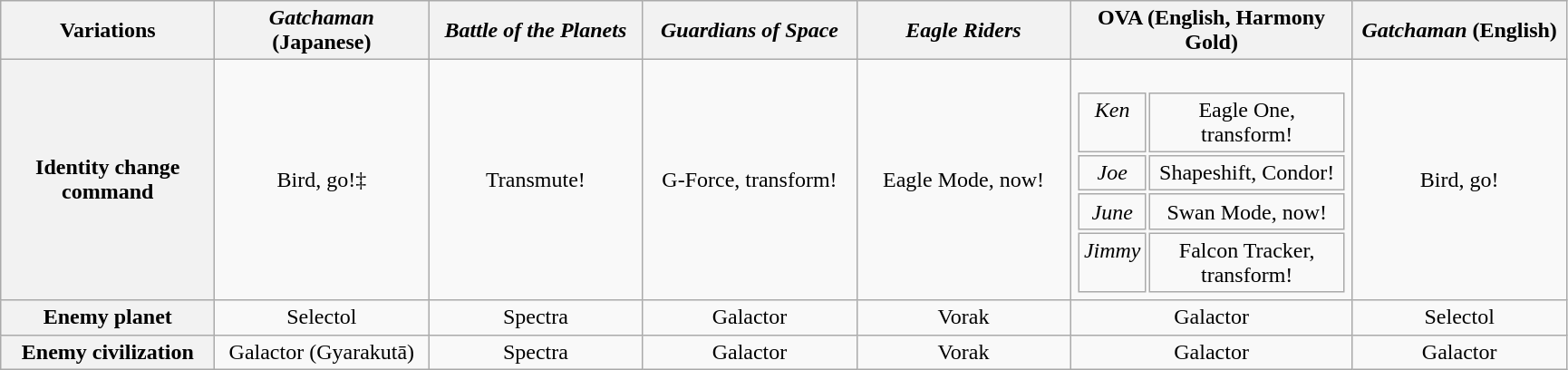<table class=wikitable style="text-align: center;">
<tr>
<th width=150>Variations</th>
<th width=150><em>Gatchaman</em> (Japanese)</th>
<th width=150><em>Battle of the Planets</em></th>
<th width=150><em>Guardians of Space</em></th>
<th width=150><em>Eagle Riders</em></th>
<th width=200>OVA (English, Harmony Gold)</th>
<th width=150><em>Gatchaman</em> (English)</th>
</tr>
<tr>
<th>Identity change command</th>
<td>Bird, go!‡</td>
<td>Transmute!</td>
<td>G-Force, transform!</td>
<td>Eagle Mode, now!</td>
<td><br><table border="0">
<tr valign="top">
<td><em>Ken</em></td>
<td>Eagle One, transform!</td>
</tr>
<tr valign="top">
<td><em>Joe</em></td>
<td>Shapeshift, Condor!</td>
</tr>
<tr valign="top">
<td><em>June</em></td>
<td>Swan Mode, now!</td>
</tr>
<tr valign="top">
<td><em>Jimmy</em></td>
<td>Falcon Tracker, transform!</td>
</tr>
</table>
</td>
<td>Bird, go!</td>
</tr>
<tr>
<th>Enemy planet</th>
<td>Selectol</td>
<td>Spectra</td>
<td>Galactor</td>
<td>Vorak</td>
<td>Galactor</td>
<td>Selectol</td>
</tr>
<tr>
<th>Enemy civilization</th>
<td>Galactor (Gyarakutā)</td>
<td>Spectra</td>
<td>Galactor</td>
<td>Vorak</td>
<td>Galactor</td>
<td>Galactor</td>
</tr>
</table>
